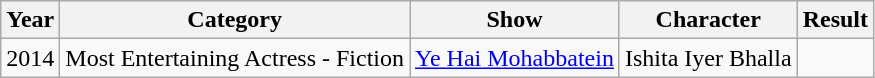<table class="wikitable sortable">
<tr>
<th>Year</th>
<th>Category</th>
<th>Show</th>
<th>Character</th>
<th>Result</th>
</tr>
<tr>
<td>2014</td>
<td>Most Entertaining Actress - Fiction</td>
<td><a href='#'>Ye Hai Mohabbatein</a></td>
<td>Ishita Iyer Bhalla</td>
<td></td>
</tr>
</table>
